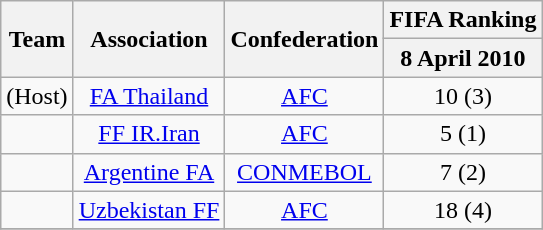<table class="wikitable">
<tr>
<th rowspan=2>Team</th>
<th rowspan=2>Association</th>
<th rowspan=2>Confederation</th>
<th colspan=2>FIFA Ranking</th>
</tr>
<tr>
<th>8 April 2010</th>
</tr>
<tr>
<td> (Host)</td>
<td align=center><a href='#'>FA Thailand</a></td>
<td align=center><a href='#'>AFC</a></td>
<td align=center>10 (3)</td>
</tr>
<tr>
<td></td>
<td align=center><a href='#'>FF IR.Iran</a></td>
<td align=center><a href='#'>AFC</a></td>
<td align=center>5 (1)</td>
</tr>
<tr>
<td></td>
<td align=center><a href='#'>Argentine FA</a></td>
<td align=center><a href='#'>CONMEBOL</a></td>
<td align=center>7 (2)</td>
</tr>
<tr>
<td></td>
<td align=center><a href='#'>Uzbekistan FF</a></td>
<td align=center><a href='#'>AFC</a></td>
<td align=center>18 (4)</td>
</tr>
<tr>
</tr>
</table>
